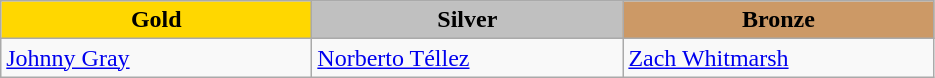<table class="wikitable" style="text-align:left">
<tr align="center">
<td width=200 bgcolor=gold><strong>Gold</strong></td>
<td width=200 bgcolor=silver><strong>Silver</strong></td>
<td width=200 bgcolor=CC9966><strong>Bronze</strong></td>
</tr>
<tr>
<td><a href='#'>Johnny Gray</a><br><em></em></td>
<td><a href='#'>Norberto Téllez</a><br><em></em></td>
<td><a href='#'>Zach Whitmarsh</a><br><em></em></td>
</tr>
</table>
